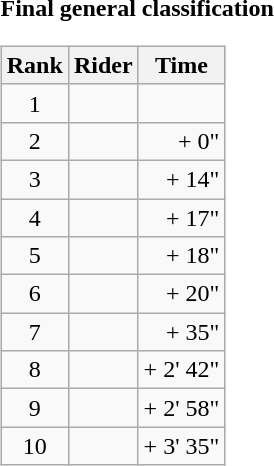<table>
<tr>
<td><strong>Final general classification</strong><br><table class="wikitable">
<tr>
<th scope="col">Rank</th>
<th scope="col">Rider</th>
<th scope="col">Time</th>
</tr>
<tr>
<td style="text-align:center;">1</td>
<td></td>
<td style="text-align:right;"></td>
</tr>
<tr>
<td style="text-align:center;">2</td>
<td></td>
<td style="text-align:right;">+ 0"</td>
</tr>
<tr>
<td style="text-align:center;">3</td>
<td></td>
<td style="text-align:right;">+ 14"</td>
</tr>
<tr>
<td style="text-align:center;">4</td>
<td></td>
<td style="text-align:right;">+ 17"</td>
</tr>
<tr>
<td style="text-align:center;">5</td>
<td></td>
<td style="text-align:right;">+ 18"</td>
</tr>
<tr>
<td style="text-align:center;">6</td>
<td></td>
<td style="text-align:right;">+ 20"</td>
</tr>
<tr>
<td style="text-align:center;">7</td>
<td></td>
<td style="text-align:right;">+ 35"</td>
</tr>
<tr>
<td style="text-align:center;">8</td>
<td></td>
<td style="text-align:right;">+ 2' 42"</td>
</tr>
<tr>
<td style="text-align:center;">9</td>
<td></td>
<td style="text-align:right;">+ 2' 58"</td>
</tr>
<tr>
<td style="text-align:center;">10</td>
<td></td>
<td style="text-align:right;">+ 3' 35"</td>
</tr>
</table>
</td>
</tr>
</table>
